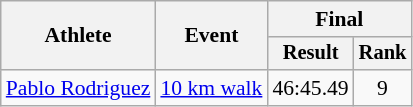<table class="wikitable" style="font-size:90%">
<tr>
<th rowspan=2>Athlete</th>
<th rowspan=2>Event</th>
<th colspan=2>Final</th>
</tr>
<tr style="font-size:95%">
<th>Result</th>
<th>Rank</th>
</tr>
<tr align=center>
<td align=left><a href='#'>Pablo Rodriguez</a></td>
<td align=left><a href='#'>10 km walk</a></td>
<td>46:45.49</td>
<td>9</td>
</tr>
</table>
